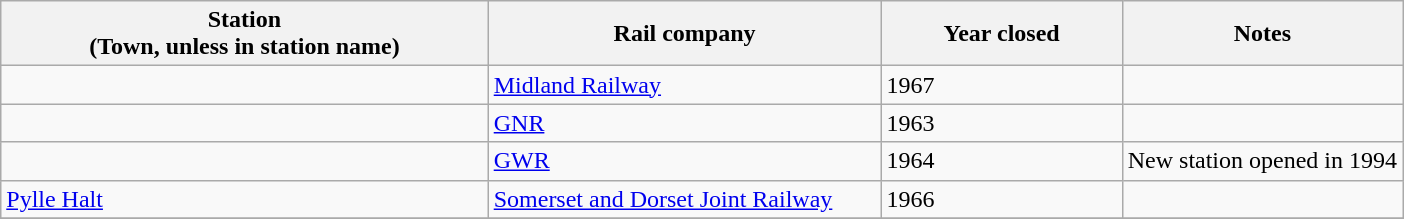<table class="wikitable sortable">
<tr>
<th style="width:250px">Station<br>(Town, unless in station name)</th>
<th style="width:200px">Rail company</th>
<th style="width:120px">Year closed</th>
<th style="width:20%">Notes</th>
</tr>
<tr>
<td></td>
<td><a href='#'>Midland Railway</a></td>
<td>1967</td>
<td></td>
</tr>
<tr>
<td></td>
<td><a href='#'>GNR</a></td>
<td>1963</td>
<td></td>
</tr>
<tr>
<td></td>
<td><a href='#'>GWR</a></td>
<td>1964</td>
<td>New station opened in 1994</td>
</tr>
<tr>
<td><a href='#'>Pylle Halt</a></td>
<td><a href='#'>Somerset and Dorset Joint Railway</a></td>
<td>1966</td>
<td></td>
</tr>
<tr>
</tr>
</table>
